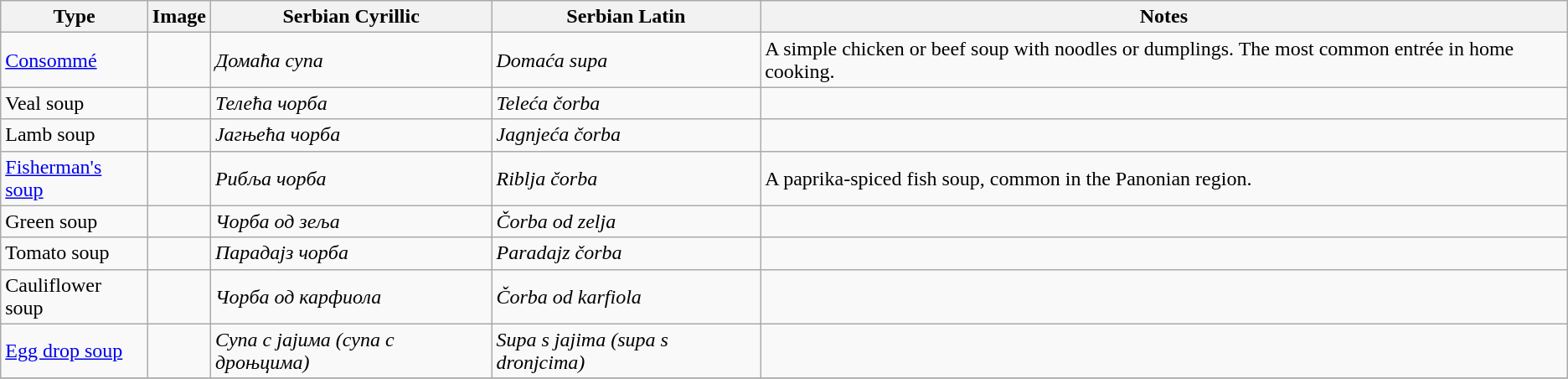<table class="wikitable">
<tr>
<th>Type</th>
<th>Image</th>
<th>Serbian Cyrillic</th>
<th>Serbian Latin</th>
<th>Notes</th>
</tr>
<tr>
<td><a href='#'>Consommé</a></td>
<td></td>
<td><em>Домаћа супа</em></td>
<td><em>Domaća supa</em></td>
<td>A simple chicken or beef soup with noodles or dumplings. The most common entrée in home cooking.</td>
</tr>
<tr>
<td>Veal soup</td>
<td></td>
<td><em>Телећа чорба</em></td>
<td><em>Teleća čorba</em></td>
<td></td>
</tr>
<tr>
<td>Lamb soup</td>
<td></td>
<td><em>Јагњећа чорба</em></td>
<td><em>Jagnjeća čorba</em></td>
<td></td>
</tr>
<tr>
<td><a href='#'>Fisherman's soup</a></td>
<td></td>
<td><em>Рибља чорба</em></td>
<td><em>Riblja čorba</em></td>
<td>A paprika-spiced fish soup, common in the Panonian region.</td>
</tr>
<tr>
<td>Green soup</td>
<td></td>
<td><em>Чорба од зеља</em></td>
<td><em>Čorba od zelja</em></td>
<td></td>
</tr>
<tr>
<td>Tomato soup</td>
<td></td>
<td><em>Парадајз чорба</em></td>
<td><em>Paradajz čorba</em></td>
<td></td>
</tr>
<tr>
<td>Cauliflower soup</td>
<td></td>
<td><em>Чорба од карфиола</em></td>
<td><em>Čorba od karfiola</em></td>
<td></td>
</tr>
<tr>
<td><a href='#'>Egg drop soup</a></td>
<td></td>
<td><em>Супа с јајима (супа с дроњцима)</em></td>
<td><em>Supa s jajima (supa s dronjcima)</em></td>
<td></td>
</tr>
<tr>
</tr>
</table>
